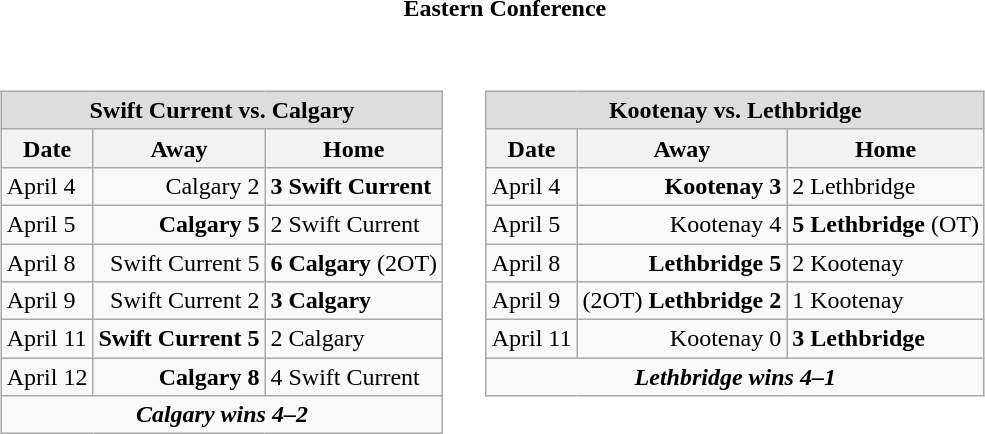<table cellspacing="10">
<tr>
<th colspan="2">Eastern Conference</th>
</tr>
<tr>
<td valign="top"><br><table class="wikitable">
<tr>
<th style="background:#ddd;" colspan="4">Swift Current vs. Calgary</th>
</tr>
<tr>
<th>Date</th>
<th>Away</th>
<th>Home</th>
</tr>
<tr>
<td>April 4</td>
<td style="text-align:right;">Calgary 2</td>
<td><strong>3 Swift Current</strong></td>
</tr>
<tr>
<td>April 5</td>
<td style="text-align:right;"><strong>Calgary 5</strong></td>
<td>2 Swift Current</td>
</tr>
<tr>
<td>April 8</td>
<td style="text-align:right;">Swift Current 5</td>
<td><strong>6 Calgary</strong> (2OT)</td>
</tr>
<tr>
<td>April 9</td>
<td style="text-align:right;">Swift Current 2</td>
<td><strong>3 Calgary</strong></td>
</tr>
<tr>
<td>April 11</td>
<td style="text-align:right;"><strong>Swift Current 5</strong></td>
<td>2 Calgary</td>
</tr>
<tr>
<td>April 12</td>
<td style="text-align:right;"><strong>Calgary 8</strong></td>
<td>4 Swift Current</td>
</tr>
<tr style="text-align:center;">
<td colspan="4"><strong><em>Calgary wins 4–2</em></strong></td>
</tr>
</table>
</td>
<td valign="top"><br><table class="wikitable">
<tr>
<th style="background:#ddd;" colspan="4">Kootenay vs. Lethbridge</th>
</tr>
<tr>
<th>Date</th>
<th>Away</th>
<th>Home</th>
</tr>
<tr>
<td>April 4</td>
<td style="text-align:right;"><strong>Kootenay 3</strong></td>
<td>2 Lethbridge</td>
</tr>
<tr>
<td>April 5</td>
<td style="text-align:right;">Kootenay 4</td>
<td><strong>5 Lethbridge</strong> (OT)</td>
</tr>
<tr>
<td>April 8</td>
<td style="text-align:right;"><strong>Lethbridge 5</strong></td>
<td>2 Kootenay</td>
</tr>
<tr>
<td>April 9</td>
<td style="text-align:right;">(2OT) <strong>Lethbridge 2</strong></td>
<td>1 Kootenay</td>
</tr>
<tr>
<td>April 11</td>
<td style="text-align:right;">Kootenay 0</td>
<td><strong>3 Lethbridge</strong></td>
</tr>
<tr style="text-align:center;">
<td colspan="4"><strong><em>Lethbridge wins 4–1</em></strong></td>
</tr>
</table>
</td>
</tr>
</table>
